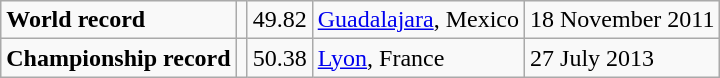<table class="wikitable">
<tr>
<td><strong>World record</strong></td>
<td></td>
<td>49.82</td>
<td><a href='#'>Guadalajara</a>, Mexico</td>
<td>18 November 2011</td>
</tr>
<tr>
<td><strong>Championship record</strong></td>
<td></td>
<td>50.38</td>
<td><a href='#'>Lyon</a>, France</td>
<td>27 July 2013</td>
</tr>
</table>
